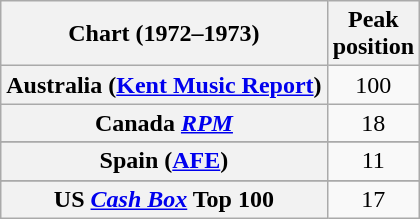<table class="wikitable sortable plainrowheaders" style="text-align:center;">
<tr>
<th>Chart (1972–1973)</th>
<th>Peak<br>position</th>
</tr>
<tr>
<th scope="row">Australia (<a href='#'>Kent Music Report</a>)</th>
<td style="text-align:center;">100</td>
</tr>
<tr>
<th scope="row">Canada <a href='#'><em>RPM</em></a></th>
<td style="text-align:center;">18</td>
</tr>
<tr>
</tr>
<tr>
</tr>
<tr>
<th scope="row">Spain (<a href='#'>AFE</a>)</th>
<td>11</td>
</tr>
<tr>
</tr>
<tr>
</tr>
<tr>
<th scope="row">US <em><a href='#'>Cash Box</a></em> Top 100</th>
<td style="text-align:center;">17</td>
</tr>
</table>
